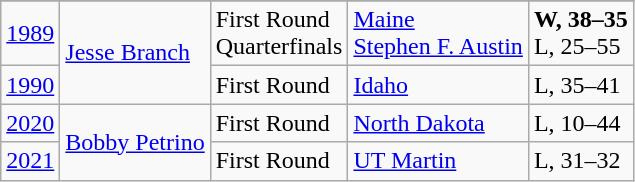<table class="wikitable">
<tr>
</tr>
<tr>
<td><a href='#'>1989</a></td>
<td rowspan="2"><a href='#'>Jesse Branch</a></td>
<td>First Round<br>Quarterfinals</td>
<td><a href='#'>Maine</a><br><a href='#'>Stephen F. Austin</a></td>
<td><strong>W, 38–35</strong><br>L, 25–55</td>
</tr>
<tr>
<td><a href='#'>1990</a></td>
<td>First Round</td>
<td><a href='#'>Idaho</a></td>
<td>L, 35–41</td>
</tr>
<tr>
<td><a href='#'>2020</a></td>
<td rowspan="2"><a href='#'>Bobby Petrino</a></td>
<td>First Round</td>
<td><a href='#'>North Dakota</a></td>
<td>L, 10–44</td>
</tr>
<tr>
<td><a href='#'>2021</a></td>
<td>First Round</td>
<td><a href='#'>UT Martin</a></td>
<td>L, 31–32</td>
</tr>
</table>
